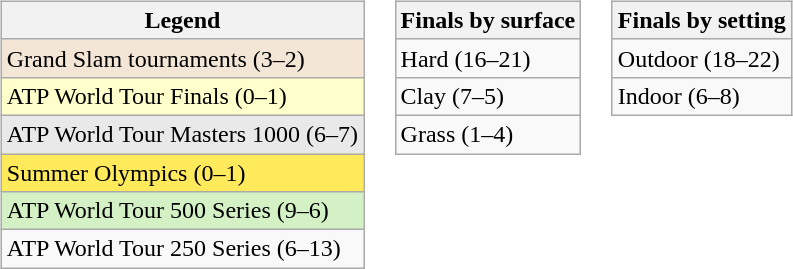<table>
<tr valign="top">
<td><br><table class="wikitable">
<tr>
<th>Legend</th>
</tr>
<tr style="background:#f3e6d7;">
<td>Grand Slam tournaments (3–2)</td>
</tr>
<tr style="background:#ffffcc;">
<td>ATP World Tour Finals (0–1)</td>
</tr>
<tr style="background:#e9e9e9;">
<td>ATP World Tour Masters 1000 (6–7)</td>
</tr>
<tr style="background:#FFEA5C;">
<td>Summer Olympics (0–1)</td>
</tr>
<tr style="background:#d4f1c5;">
<td>ATP World Tour 500 Series (9–6)</td>
</tr>
<tr>
<td>ATP World Tour 250 Series (6–13)</td>
</tr>
</table>
</td>
<td><br><table class="wikitable">
<tr>
<th>Finals by surface</th>
</tr>
<tr>
<td>Hard (16–21)</td>
</tr>
<tr>
<td>Clay (7–5)</td>
</tr>
<tr>
<td>Grass (1–4)</td>
</tr>
</table>
</td>
<td><br><table class="wikitable">
<tr>
<th>Finals by setting</th>
</tr>
<tr>
<td>Outdoor (18–22)</td>
</tr>
<tr>
<td>Indoor (6–8)</td>
</tr>
</table>
</td>
</tr>
</table>
